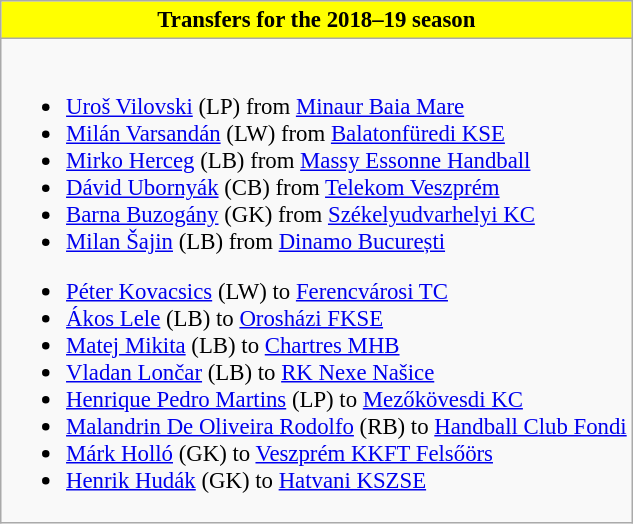<table class="wikitable collapsible collapsed" style="font-size:95%">
<tr>
<th style="color:black; background:yellow"> <strong>Transfers for the 2018–19 season</strong></th>
</tr>
<tr>
<td><br>
<ul><li> <a href='#'>Uroš Vilovski</a> (LP) from  <a href='#'>Minaur Baia Mare</a></li><li> <a href='#'>Milán Varsandán</a> (LW) from  <a href='#'>Balatonfüredi KSE</a></li><li> <a href='#'>Mirko Herceg</a> (LB) from  <a href='#'>Massy Essonne Handball</a></li><li> <a href='#'>Dávid Ubornyák</a> (CB) from  <a href='#'>Telekom Veszprém</a></li><li> <a href='#'>Barna Buzogány</a> (GK) from  <a href='#'>Székelyudvarhelyi KC</a></li><li> <a href='#'>Milan Šajin</a> (LB) from  <a href='#'>Dinamo București</a></li></ul><ul><li> <a href='#'>Péter Kovacsics</a> (LW) to  <a href='#'>Ferencvárosi TC</a></li><li> <a href='#'>Ákos Lele</a> (LB) to  <a href='#'>Orosházi FKSE</a></li><li> <a href='#'>Matej Mikita</a> (LB) to  <a href='#'>Chartres MHB</a></li><li> <a href='#'>Vladan Lončar</a> (LB) to  <a href='#'>RK Nexe Našice</a></li><li> <a href='#'>Henrique Pedro Martins</a> (LP) to  <a href='#'>Mezőkövesdi KC</a></li><li> <a href='#'>Malandrin De Oliveira Rodolfo</a> (RB) to  <a href='#'>Handball Club Fondi</a></li><li> <a href='#'>Márk Holló</a> (GK) to  <a href='#'>Veszprém KKFT Felsőörs</a></li><li> <a href='#'>Henrik Hudák</a> (GK) to  <a href='#'>Hatvani KSZSE</a></li></ul></td>
</tr>
</table>
